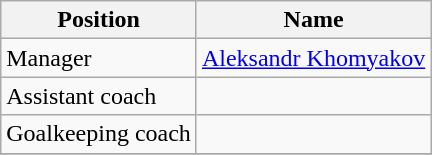<table class="wikitable">
<tr>
<th>Position</th>
<th>Name</th>
</tr>
<tr>
<td>Manager</td>
<td> <a href='#'>Aleksandr Khomyakov</a></td>
</tr>
<tr>
<td>Assistant coach</td>
<td></td>
</tr>
<tr>
<td>Goalkeeping coach</td>
<td></td>
</tr>
<tr>
</tr>
</table>
